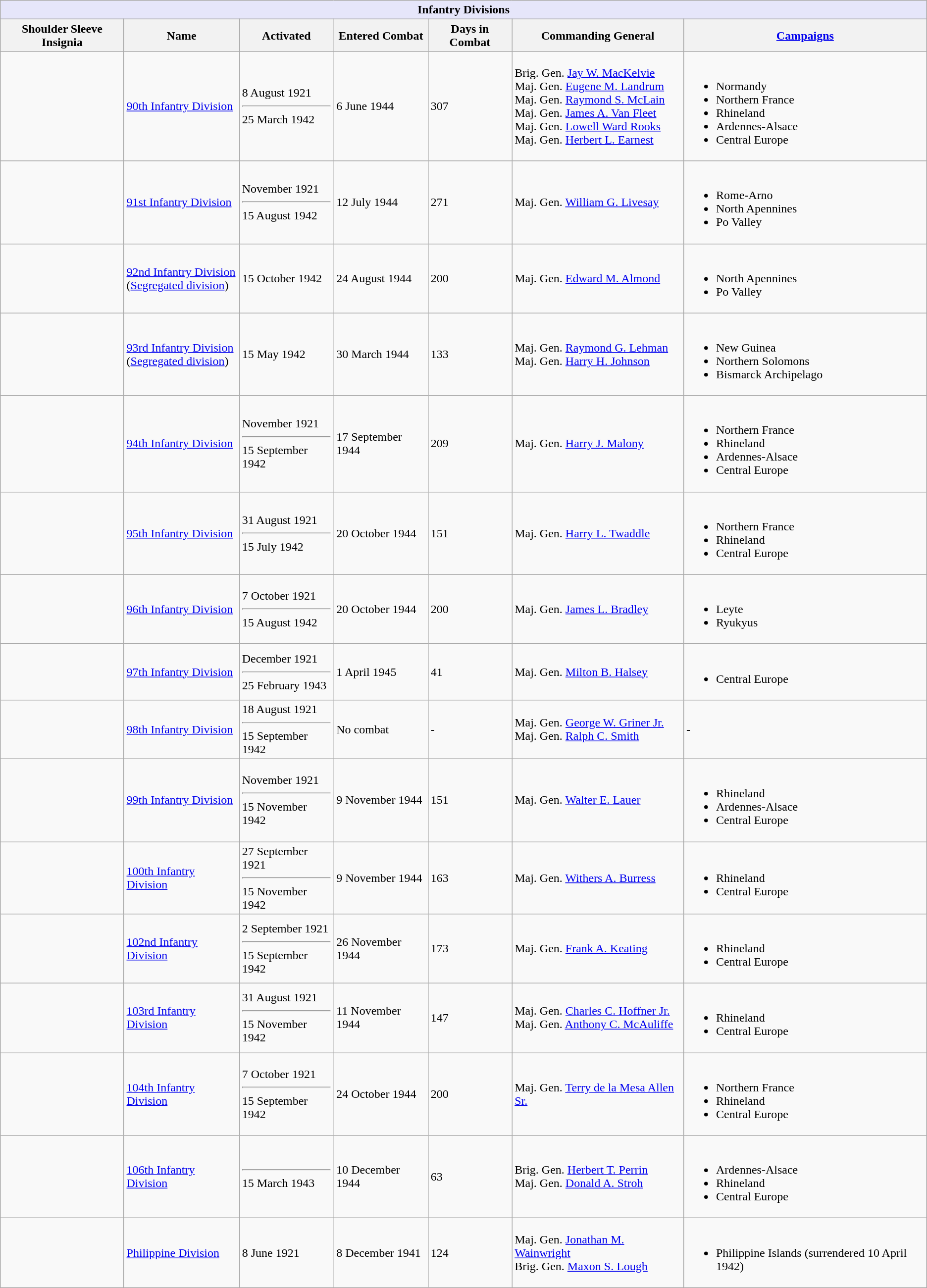<table class="wikitable">
<tr>
<th style="align: center; background: lavender;" colspan="7">Infantry Divisions</th>
</tr>
<tr>
<th style="text-align: center; ">Shoulder Sleeve Insignia</th>
<th style="text-align: center; ">Name</th>
<th style="text-align: center; ">Activated</th>
<th style="text-align: center; ">Entered Combat</th>
<th style="text-align: center; ">Days in Combat</th>
<th style="text-align: center; ">Commanding General</th>
<th style="text-align: center; "><a href='#'>Campaigns</a></th>
</tr>
<tr>
<td></td>
<td><a href='#'>90th Infantry Division</a></td>
<td>8 August 1921 <hr> 25 March 1942</td>
<td>6 June 1944</td>
<td>307</td>
<td>Brig. Gen. <a href='#'>Jay W. MacKelvie</a><br>Maj. Gen. <a href='#'>Eugene M. Landrum</a><br>Maj. Gen. <a href='#'>Raymond S. McLain</a><br>Maj. Gen. <a href='#'>James A. Van Fleet</a><br>Maj. Gen. <a href='#'>Lowell Ward Rooks</a><br>Maj. Gen. <a href='#'>Herbert L. Earnest</a></td>
<td><br><ul><li>Normandy</li><li>Northern France</li><li>Rhineland</li><li>Ardennes-Alsace</li><li>Central Europe</li></ul></td>
</tr>
<tr>
<td></td>
<td><a href='#'>91st Infantry Division</a></td>
<td>November 1921 <hr> 15 August 1942</td>
<td>12 July 1944</td>
<td>271</td>
<td>Maj. Gen. <a href='#'>William G. Livesay</a></td>
<td><br><ul><li>Rome-Arno</li><li>North Apennines</li><li>Po Valley</li></ul></td>
</tr>
<tr>
<td></td>
<td><a href='#'>92nd Infantry Division</a><br> (<a href='#'>Segregated division</a>)</td>
<td>15 October 1942</td>
<td>24 August 1944</td>
<td>200</td>
<td>Maj. Gen. <a href='#'>Edward M. Almond</a></td>
<td><br><ul><li>North Apennines</li><li>Po Valley</li></ul></td>
</tr>
<tr>
<td></td>
<td><a href='#'>93rd Infantry Division</a><br> (<a href='#'>Segregated division</a>)</td>
<td>15 May 1942</td>
<td>30 March 1944</td>
<td>133</td>
<td>Maj. Gen. <a href='#'>Raymond G. Lehman</a><br>Maj. Gen. <a href='#'>Harry H. Johnson</a></td>
<td><br><ul><li>New Guinea</li><li>Northern Solomons</li><li>Bismarck Archipelago</li></ul></td>
</tr>
<tr>
<td></td>
<td><a href='#'>94th Infantry Division</a></td>
<td>November 1921 <hr> 15 September 1942</td>
<td>17 September 1944</td>
<td>209</td>
<td>Maj. Gen. <a href='#'>Harry J. Malony</a></td>
<td><br><ul><li>Northern France</li><li>Rhineland</li><li>Ardennes-Alsace</li><li>Central Europe</li></ul></td>
</tr>
<tr>
<td></td>
<td><a href='#'>95th Infantry Division</a></td>
<td>31 August 1921 <hr> 15 July 1942</td>
<td>20 October 1944</td>
<td>151</td>
<td>Maj. Gen. <a href='#'>Harry L. Twaddle</a></td>
<td><br><ul><li>Northern France</li><li>Rhineland</li><li>Central Europe</li></ul></td>
</tr>
<tr>
<td></td>
<td><a href='#'>96th Infantry Division</a></td>
<td>7 October 1921 <hr> 15 August 1942</td>
<td>20 October 1944</td>
<td>200</td>
<td>Maj. Gen. <a href='#'>James L. Bradley</a></td>
<td><br><ul><li>Leyte</li><li>Ryukyus</li></ul></td>
</tr>
<tr>
<td></td>
<td><a href='#'>97th Infantry Division</a></td>
<td>December 1921 <hr> 25 February 1943</td>
<td>1 April 1945</td>
<td>41</td>
<td>Maj. Gen. <a href='#'>Milton B. Halsey</a></td>
<td><br><ul><li>Central Europe</li></ul></td>
</tr>
<tr>
<td></td>
<td><a href='#'>98th Infantry Division</a></td>
<td>18 August 1921 <hr> 15 September 1942</td>
<td>No combat</td>
<td>-</td>
<td>Maj. Gen. <a href='#'>George W. Griner Jr.</a><br>Maj. Gen. <a href='#'>Ralph C. Smith</a></td>
<td>-</td>
</tr>
<tr>
<td></td>
<td><a href='#'>99th Infantry Division</a></td>
<td>November 1921 <hr> 15 November 1942</td>
<td>9 November 1944</td>
<td>151</td>
<td>Maj. Gen. <a href='#'>Walter E. Lauer</a></td>
<td><br><ul><li>Rhineland</li><li>Ardennes-Alsace</li><li>Central Europe</li></ul></td>
</tr>
<tr>
<td></td>
<td><a href='#'>100th Infantry Division</a></td>
<td>27 September 1921 <hr> 15 November 1942</td>
<td>9 November 1944</td>
<td>163</td>
<td>Maj. Gen. <a href='#'>Withers A. Burress</a></td>
<td><br><ul><li>Rhineland</li><li>Central Europe</li></ul></td>
</tr>
<tr>
<td></td>
<td><a href='#'>102nd Infantry Division</a></td>
<td>2 September 1921 <hr> 15 September 1942</td>
<td>26 November 1944</td>
<td>173</td>
<td>Maj. Gen. <a href='#'>Frank A. Keating</a></td>
<td><br><ul><li>Rhineland</li><li>Central Europe</li></ul></td>
</tr>
<tr>
<td></td>
<td><a href='#'>103rd Infantry Division</a></td>
<td>31 August 1921 <hr> 15 November 1942</td>
<td>11 November 1944</td>
<td>147</td>
<td>Maj. Gen. <a href='#'>Charles C. Hoffner Jr.</a><br>Maj. Gen. <a href='#'>Anthony C. McAuliffe</a></td>
<td><br><ul><li>Rhineland</li><li>Central Europe</li></ul></td>
</tr>
<tr>
<td></td>
<td><a href='#'>104th Infantry Division</a></td>
<td>7 October 1921 <hr> 15 September 1942</td>
<td>24 October 1944</td>
<td>200</td>
<td>Maj. Gen. <a href='#'>Terry de la Mesa Allen Sr.</a></td>
<td><br><ul><li>Northern France</li><li>Rhineland</li><li>Central Europe</li></ul></td>
</tr>
<tr>
<td></td>
<td><a href='#'>106th Infantry Division</a></td>
<td><hr> 15 March 1943</td>
<td>10 December 1944</td>
<td>63</td>
<td>Brig. Gen. <a href='#'>Herbert T. Perrin</a><br> Maj. Gen. <a href='#'>Donald A. Stroh</a></td>
<td><br><ul><li>Ardennes-Alsace</li><li>Rhineland</li><li>Central Europe</li></ul></td>
</tr>
<tr>
<td></td>
<td><a href='#'>Philippine Division</a></td>
<td>8 June 1921</td>
<td>8 December 1941</td>
<td>124</td>
<td>Maj. Gen. <a href='#'>Jonathan M. Wainwright</a><br> Brig. Gen. <a href='#'>Maxon S. Lough</a></td>
<td><br><ul><li>Philippine Islands (surrendered 10 April 1942)</li></ul></td>
</tr>
</table>
